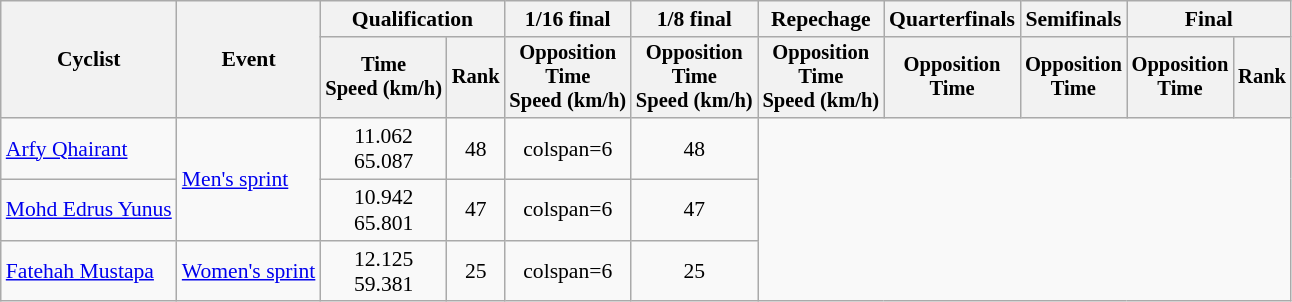<table class="wikitable" style="font-size:90%">
<tr>
<th rowspan=2>Cyclist</th>
<th rowspan=2>Event</th>
<th colspan=2>Qualification</th>
<th>1/16 final</th>
<th>1/8 final</th>
<th>Repechage</th>
<th>Quarterfinals</th>
<th>Semifinals</th>
<th colspan=2>Final</th>
</tr>
<tr style="font-size:95%">
<th>Time<br>Speed (km/h)</th>
<th>Rank</th>
<th>Opposition<br>Time<br>Speed (km/h)</th>
<th>Opposition<br>Time<br>Speed (km/h)</th>
<th>Opposition<br>Time<br>Speed (km/h)</th>
<th>Opposition<br>Time</th>
<th>Opposition<br>Time</th>
<th>Opposition<br>Time</th>
<th>Rank</th>
</tr>
<tr align=center>
<td align=left><a href='#'>Arfy Qhairant</a></td>
<td align=left rowspan=2><a href='#'>Men's sprint</a></td>
<td>11.062<br>65.087</td>
<td>48</td>
<td>colspan=6 </td>
<td>48</td>
</tr>
<tr align=center>
<td align=left><a href='#'>Mohd Edrus Yunus</a></td>
<td>10.942<br>65.801</td>
<td>47</td>
<td>colspan=6 </td>
<td>47</td>
</tr>
<tr align=center>
<td align=left><a href='#'>Fatehah Mustapa</a></td>
<td align=left><a href='#'>Women's sprint</a></td>
<td>12.125<br>59.381</td>
<td>25</td>
<td>colspan=6 </td>
<td>25</td>
</tr>
</table>
